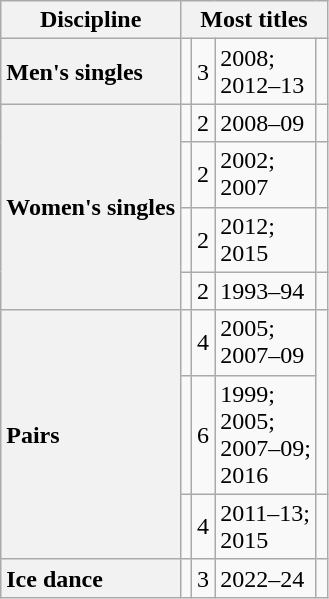<table class="wikitable unsortable" style="text-align:left">
<tr>
<th scope="col">Discipline</th>
<th colspan="4" scope="col">Most titles</th>
</tr>
<tr>
<th scope="row" style="text-align:left">Men's singles</th>
<td></td>
<td>3</td>
<td>2008;<br>2012–13</td>
<td></td>
</tr>
<tr>
<th rowspan="4" scope="row" style="text-align:left">Women's singles</th>
<td></td>
<td>2</td>
<td>2008–09</td>
<td></td>
</tr>
<tr>
<td></td>
<td>2</td>
<td>2002;<br>2007</td>
<td></td>
</tr>
<tr>
<td></td>
<td>2</td>
<td>2012;<br>2015</td>
<td></td>
</tr>
<tr>
<td></td>
<td>2</td>
<td>1993–94</td>
<td></td>
</tr>
<tr>
<th rowspan="3" scope="row" style="text-align:left">Pairs</th>
<td></td>
<td>4</td>
<td>2005;<br>2007–09</td>
<td rowspan="2"></td>
</tr>
<tr>
<td></td>
<td>6</td>
<td>1999;<br>2005;<br>2007–09;<br>2016</td>
</tr>
<tr>
<td></td>
<td>4</td>
<td>2011–13;<br>2015</td>
<td></td>
</tr>
<tr>
<th scope="row" style="text-align:left">Ice dance</th>
<td></td>
<td>3</td>
<td>2022–24</td>
<td></td>
</tr>
</table>
